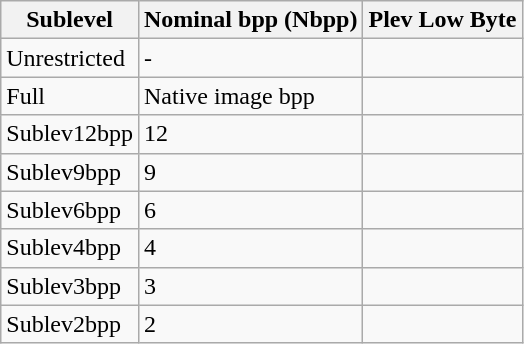<table class="wikitable mw-collapsible mw-collapsed" border="1" style="border-collapse: collapse;">
<tr>
<th scope="col">Sublevel</th>
<th scope="col">Nominal bpp (Nbpp)</th>
<th scope="col">Plev Low Byte</th>
</tr>
<tr>
<td>Unrestricted</td>
<td>-</td>
<td></td>
</tr>
<tr>
<td>Full</td>
<td>Native image bpp</td>
<td></td>
</tr>
<tr>
<td>Sublev12bpp</td>
<td>12</td>
<td></td>
</tr>
<tr>
<td>Sublev9bpp</td>
<td>9</td>
<td></td>
</tr>
<tr>
<td>Sublev6bpp</td>
<td>6</td>
<td></td>
</tr>
<tr>
<td>Sublev4bpp</td>
<td>4</td>
<td></td>
</tr>
<tr>
<td>Sublev3bpp</td>
<td>3</td>
<td></td>
</tr>
<tr>
<td>Sublev2bpp</td>
<td>2</td>
<td></td>
</tr>
</table>
